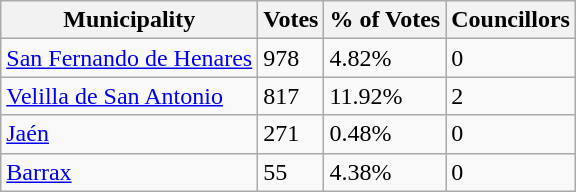<table class="wikitable">
<tr>
<th>Municipality</th>
<th><strong>Votes</strong></th>
<th>% of Votes</th>
<th><strong>Councillors</strong></th>
</tr>
<tr>
<td><a href='#'>San Fernando de Henares</a></td>
<td>978</td>
<td>4.82%</td>
<td>0</td>
</tr>
<tr>
<td><a href='#'>Velilla de San Antonio</a></td>
<td>817</td>
<td>11.92%</td>
<td>2</td>
</tr>
<tr>
<td><a href='#'>Jaén</a></td>
<td>271</td>
<td>0.48%</td>
<td>0</td>
</tr>
<tr>
<td><a href='#'>Barrax</a></td>
<td>55</td>
<td>4.38%</td>
<td>0</td>
</tr>
</table>
